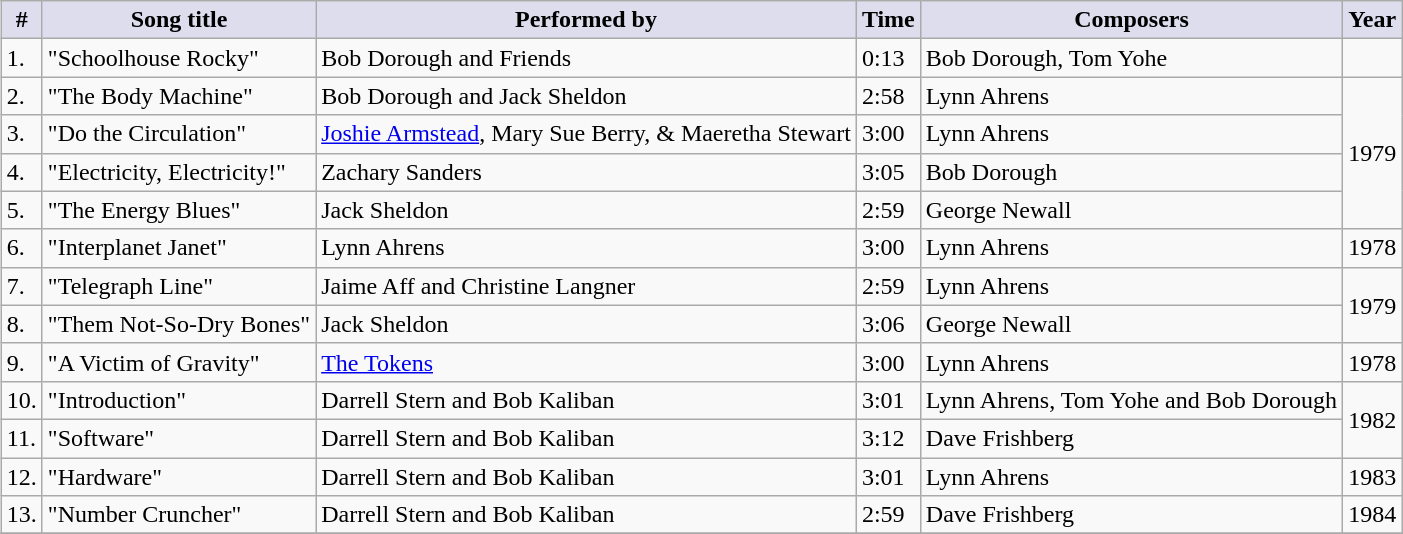<table class="wikitable" style="text-align:left; margin: 5px;">
<tr>
<th style="background:#ddddee;">#</th>
<th style="background:#ddddee;">Song title</th>
<th style="background:#ddddee;">Performed by</th>
<th style="background:#ddddee;">Time</th>
<th style="background:#ddddee;">Composers</th>
<th style="background:#ddddee;">Year</th>
</tr>
<tr>
<td>1.</td>
<td>"Schoolhouse Rocky"</td>
<td>Bob Dorough and Friends</td>
<td>0:13</td>
<td>Bob Dorough, Tom Yohe</td>
<td></td>
</tr>
<tr>
<td>2.</td>
<td>"The Body Machine"</td>
<td>Bob Dorough and Jack Sheldon</td>
<td>2:58</td>
<td>Lynn Ahrens</td>
<td rowspan=4>1979</td>
</tr>
<tr>
<td>3.</td>
<td>"Do the Circulation"</td>
<td><a href='#'>Joshie Armstead</a>, Mary Sue Berry, & Maeretha Stewart</td>
<td>3:00</td>
<td>Lynn Ahrens</td>
</tr>
<tr>
<td>4.</td>
<td>"Electricity, Electricity!"</td>
<td>Zachary Sanders</td>
<td>3:05</td>
<td>Bob Dorough</td>
</tr>
<tr>
<td>5.</td>
<td>"The Energy Blues"</td>
<td>Jack Sheldon</td>
<td>2:59</td>
<td>George Newall</td>
</tr>
<tr>
<td>6.</td>
<td>"Interplanet Janet"</td>
<td>Lynn Ahrens</td>
<td>3:00</td>
<td>Lynn Ahrens</td>
<td>1978</td>
</tr>
<tr>
<td>7.</td>
<td>"Telegraph Line"</td>
<td>Jaime Aff and Christine Langner</td>
<td>2:59</td>
<td>Lynn Ahrens</td>
<td rowspan=2>1979</td>
</tr>
<tr>
<td>8.</td>
<td>"Them Not-So-Dry Bones"</td>
<td>Jack Sheldon</td>
<td>3:06</td>
<td>George Newall</td>
</tr>
<tr>
<td>9.</td>
<td>"A Victim of Gravity"</td>
<td><a href='#'>The Tokens</a></td>
<td>3:00</td>
<td>Lynn Ahrens</td>
<td>1978</td>
</tr>
<tr>
<td>10.</td>
<td>"Introduction"</td>
<td>Darrell Stern and Bob Kaliban</td>
<td>3:01</td>
<td>Lynn Ahrens, Tom Yohe and Bob Dorough</td>
<td rowspan=2>1982</td>
</tr>
<tr>
<td>11.</td>
<td>"Software"</td>
<td>Darrell Stern and Bob Kaliban</td>
<td>3:12</td>
<td>Dave Frishberg</td>
</tr>
<tr>
<td>12.</td>
<td>"Hardware"</td>
<td>Darrell Stern and Bob Kaliban</td>
<td>3:01</td>
<td>Lynn Ahrens</td>
<td>1983</td>
</tr>
<tr>
<td>13.</td>
<td>"Number Cruncher"</td>
<td>Darrell Stern and Bob Kaliban</td>
<td>2:59</td>
<td>Dave Frishberg</td>
<td>1984</td>
</tr>
<tr>
</tr>
</table>
